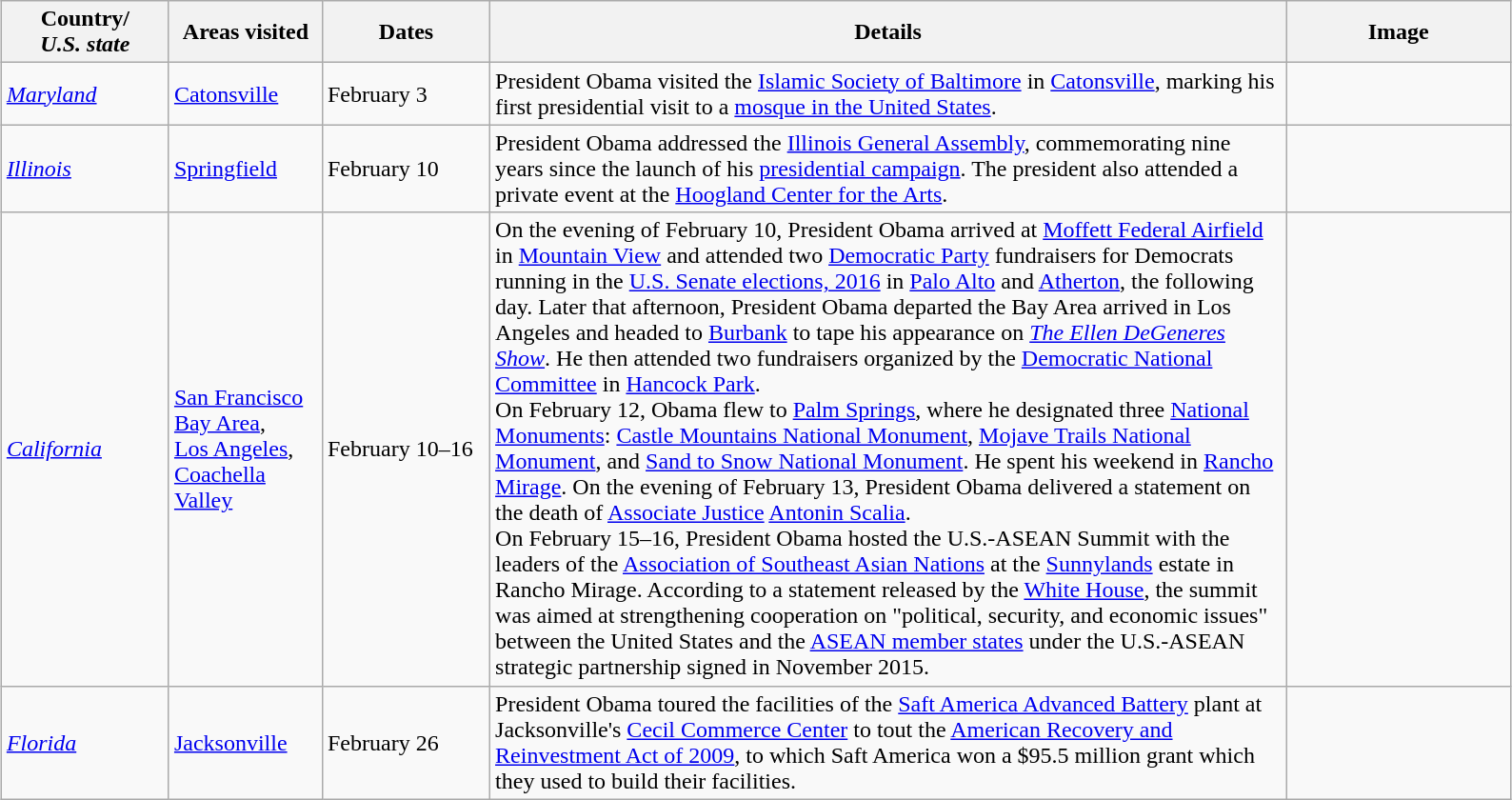<table class="wikitable" style="margin: 1em auto 1em auto">
<tr>
<th width=110>Country/<br><em>U.S. state</em></th>
<th width=100>Areas visited</th>
<th width=110>Dates</th>
<th width=550>Details</th>
<th width=150>Image</th>
</tr>
<tr>
<td> <em><a href='#'>Maryland</a></em></td>
<td><a href='#'>Catonsville</a></td>
<td>February 3</td>
<td>President Obama visited the <a href='#'>Islamic Society of Baltimore</a> in <a href='#'>Catonsville</a>, marking his first presidential visit to a <a href='#'>mosque in the United States</a>.</td>
<td></td>
</tr>
<tr>
<td> <em><a href='#'>Illinois</a></em></td>
<td><a href='#'>Springfield</a></td>
<td>February 10</td>
<td>President Obama addressed the <a href='#'>Illinois General Assembly</a>, commemorating nine years since the launch of his <a href='#'>presidential campaign</a>. The president also attended a private event at the <a href='#'>Hoogland Center for the Arts</a>.</td>
<td></td>
</tr>
<tr>
<td> <em><a href='#'>California</a></em></td>
<td><a href='#'>San Francisco Bay Area</a>,<br><a href='#'>Los Angeles</a>,<br><a href='#'>Coachella Valley</a></td>
<td>February 10–16</td>
<td>On the evening of February 10, President Obama arrived at <a href='#'>Moffett Federal Airfield</a> in <a href='#'>Mountain View</a> and attended two <a href='#'>Democratic Party</a> fundraisers for Democrats running in the <a href='#'>U.S. Senate elections, 2016</a> in <a href='#'>Palo Alto</a> and <a href='#'>Atherton</a>, the following day. Later that afternoon, President Obama departed the Bay Area arrived in Los Angeles and headed to <a href='#'>Burbank</a> to tape his appearance on <em><a href='#'>The Ellen DeGeneres Show</a></em>. He then attended two fundraisers organized by the <a href='#'>Democratic National Committee</a> in <a href='#'>Hancock Park</a>.<br>On February 12, Obama flew to <a href='#'>Palm Springs</a>, where he designated three <a href='#'>National Monuments</a>: <a href='#'>Castle Mountains National Monument</a>, <a href='#'>Mojave Trails National Monument</a>, and <a href='#'>Sand to Snow National Monument</a>. He spent his weekend in <a href='#'>Rancho Mirage</a>. On the evening of February 13, President Obama delivered a statement on the death of <a href='#'>Associate Justice</a> <a href='#'>Antonin Scalia</a>.<br>On February 15–16, President Obama hosted the U.S.-ASEAN Summit with the leaders of the <a href='#'>Association of Southeast Asian Nations</a> at the <a href='#'>Sunnylands</a> estate in Rancho Mirage. According to a statement released by the <a href='#'>White House</a>, the summit was aimed at strengthening cooperation on "political, security, and economic issues" between the United States and the <a href='#'>ASEAN member states</a> under the U.S.-ASEAN strategic partnership signed in November 2015.</td>
<td></td>
</tr>
<tr>
<td> <em><a href='#'>Florida</a></em></td>
<td><a href='#'>Jacksonville</a></td>
<td>February 26</td>
<td>President Obama toured the facilities of the <a href='#'>Saft America Advanced Battery</a> plant at Jacksonville's <a href='#'>Cecil Commerce Center</a> to tout the <a href='#'>American Recovery and Reinvestment Act of 2009</a>, to which Saft America won a $95.5 million grant which they used to build their facilities.</td>
<td></td>
</tr>
</table>
